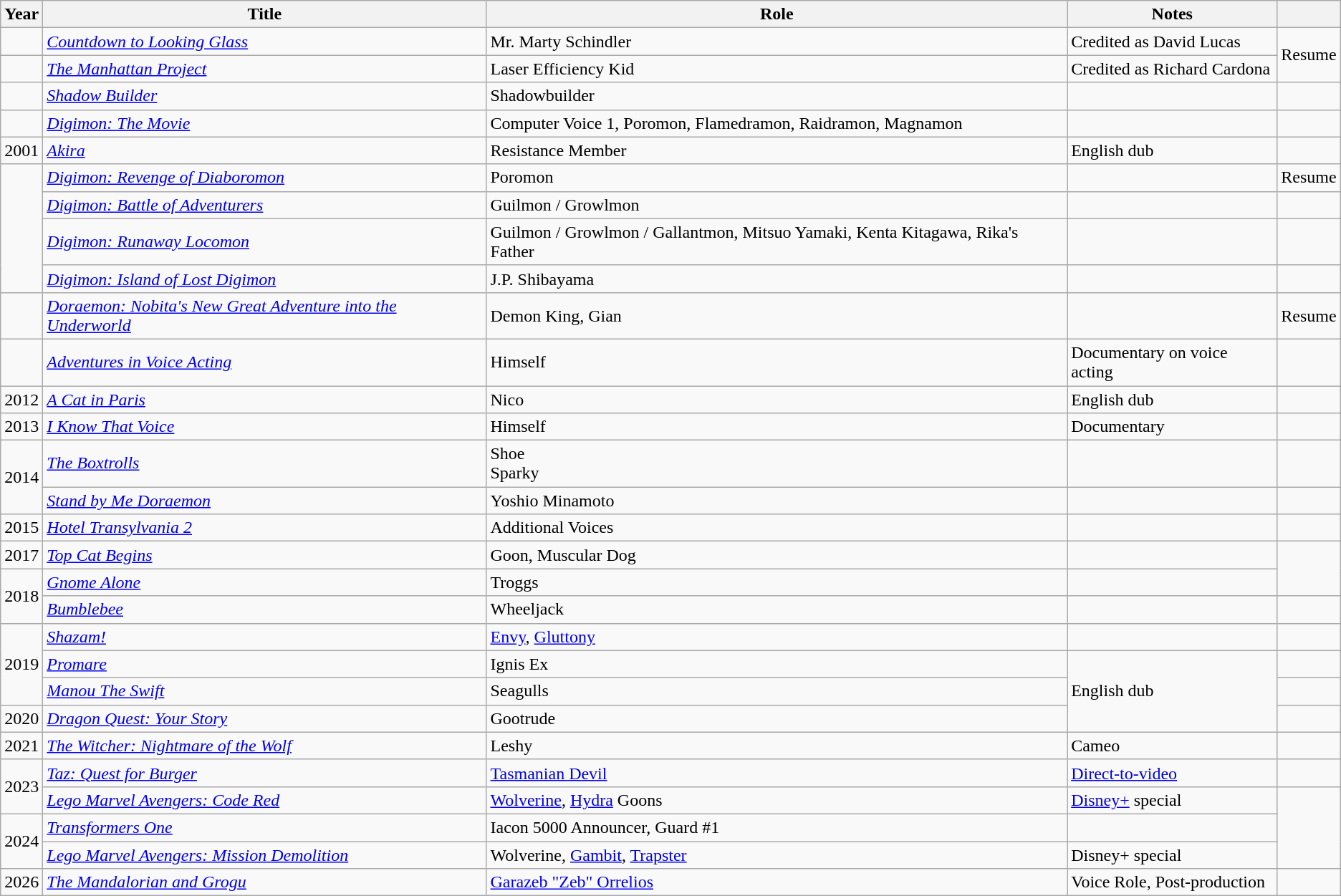<table class="wikitable plainrowheaders sortable">
<tr>
<th scope="col">Year</th>
<th scope="col">Title</th>
<th scope="col">Role </th>
<th scope="col" class="unsortable">Notes </th>
<th scope="col" class="unsortable"></th>
</tr>
<tr>
<td></td>
<td><em><a href='#'>Countdown to Looking Glass</a></em></td>
<td>Mr. Marty Schindler</td>
<td>Credited as David Lucas</td>
<td rowspan="2">Resume</td>
</tr>
<tr>
<td></td>
<td><em><a href='#'>The Manhattan Project</a></em></td>
<td>Laser Efficiency Kid</td>
<td>Credited as Richard Cardona</td>
</tr>
<tr>
<td></td>
<td><em><a href='#'>Shadow Builder</a></em></td>
<td>Shadowbuilder</td>
<td> </td>
<td></td>
</tr>
<tr>
<td></td>
<td><em><a href='#'>Digimon: The Movie</a></em></td>
<td>Computer Voice 1, Poromon, Flamedramon, Raidramon, Magnamon</td>
<td> </td>
<td></td>
</tr>
<tr>
<td>2001</td>
<td><em><a href='#'>Akira</a></em></td>
<td>Resistance Member</td>
<td>English dub</td>
<td></td>
</tr>
<tr>
<td rowspan="4"></td>
<td><em><a href='#'>Digimon: Revenge of Diaboromon</a></em></td>
<td>Poromon</td>
<td> </td>
<td>Resume</td>
</tr>
<tr>
<td><em><a href='#'>Digimon: Battle of Adventurers</a></em></td>
<td>Guilmon / Growlmon</td>
<td> </td>
<td></td>
</tr>
<tr>
<td><em><a href='#'>Digimon: Runaway Locomon</a></em></td>
<td>Guilmon / Growlmon / Gallantmon, Mitsuo Yamaki, Kenta Kitagawa, Rika's Father</td>
<td> </td>
<td></td>
</tr>
<tr>
<td><em><a href='#'>Digimon: Island of Lost Digimon</a></em></td>
<td>J.P. Shibayama</td>
<td> </td>
<td></td>
</tr>
<tr>
<td></td>
<td><em><a href='#'>Doraemon: Nobita's New Great Adventure into the Underworld</a></em></td>
<td>Demon King, Gian</td>
<td></td>
<td>Resume</td>
</tr>
<tr>
<td></td>
<td><em><a href='#'>Adventures in Voice Acting</a></em></td>
<td>Himself</td>
<td>Documentary on voice acting</td>
<td></td>
</tr>
<tr>
<td>2012</td>
<td scope="row"><em><a href='#'>A Cat in Paris</a></em></td>
<td>Nico</td>
<td>English dub</td>
<td style="text-align: center;"></td>
</tr>
<tr>
<td>2013</td>
<td scope="row"><em><a href='#'>I Know That Voice</a></em></td>
<td>Himself</td>
<td>Documentary</td>
<td style="text-align: center;"></td>
</tr>
<tr>
<td rowspan="2">2014</td>
<td scope="row"><em><a href='#'>The Boxtrolls</a></em></td>
<td>Shoe<br>Sparky</td>
<td></td>
<td style="text-align: center;"></td>
</tr>
<tr>
<td><em><a href='#'>Stand by Me Doraemon</a></em></td>
<td>Yoshio Minamoto</td>
<td> </td>
<td></td>
</tr>
<tr>
<td>2015</td>
<td scope="row"><em><a href='#'>Hotel Transylvania 2</a></em></td>
<td>Additional Voices</td>
<td></td>
<td style="text-align: center;"></td>
</tr>
<tr>
<td>2017</td>
<td><em><a href='#'>Top Cat Begins</a></em></td>
<td>Goon, Muscular Dog</td>
<td></td>
<td rowspan="2"></td>
</tr>
<tr>
<td rowspan="2">2018</td>
<td><em><a href='#'>Gnome Alone</a></em></td>
<td>Troggs</td>
<td></td>
</tr>
<tr>
<td scope="row"><em><a href='#'>Bumblebee</a></em></td>
<td>Wheeljack</td>
<td></td>
<td style="text-align: center;"></td>
</tr>
<tr>
<td rowspan="3">2019</td>
<td scope="row"><em><a href='#'>Shazam!</a></em></td>
<td><a href='#'>Envy</a>, <a href='#'>Gluttony</a></td>
<td></td>
<td style="text-align: center;"></td>
</tr>
<tr>
<td scope="row"><em><a href='#'>Promare</a></em></td>
<td>Ignis Ex</td>
<td rowspan="3">English dub</td>
<td style="text-align: center;"></td>
</tr>
<tr>
<td><em><a href='#'>Manou The Swift</a></em></td>
<td>Seagulls</td>
<td></td>
</tr>
<tr>
<td>2020</td>
<td scope="row"><em><a href='#'>Dragon Quest: Your Story</a></em></td>
<td>Gootrude</td>
<td style="text-align: center;"></td>
</tr>
<tr>
<td>2021</td>
<td scope="row"><em><a href='#'>The Witcher: Nightmare of the Wolf</a></em></td>
<td>Leshy</td>
<td>Cameo</td>
<td style="text-align: center;"></td>
</tr>
<tr>
<td rowspan="2">2023</td>
<td scope="row"><em><a href='#'>Taz: Quest for Burger</a></em></td>
<td><a href='#'>Tasmanian Devil</a></td>
<td><a href='#'>Direct-to-video</a></td>
<td style="text-align: center;"></td>
</tr>
<tr>
<td><em><a href='#'>Lego Marvel Avengers: Code Red</a></em></td>
<td><a href='#'>Wolverine</a>, <a href='#'>Hydra</a> Goons</td>
<td><a href='#'>Disney+</a> special</td>
<td rowspan="3" style="text-align: center;"></td>
</tr>
<tr>
<td rowspan="2">2024</td>
<td><em><a href='#'>Transformers One</a></em></td>
<td>Iacon 5000 Announcer, Guard #1</td>
<td></td>
</tr>
<tr>
<td><em><a href='#'>Lego Marvel Avengers: Mission Demolition</a></em></td>
<td>Wolverine, <a href='#'>Gambit</a>, <a href='#'>Trapster</a></td>
<td>Disney+ special</td>
</tr>
<tr>
<td>2026</td>
<td><em><a href='#'>The Mandalorian and Grogu</a></em></td>
<td><a href='#'>Garazeb "Zeb" Orrelios</a></td>
<td>Voice Role, Post-production</td>
<td style="text-align: center;"></td>
</tr>
</table>
